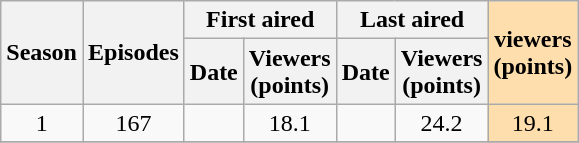<table class="wikitable" style="text-align: center">
<tr>
<th scope="col" rowspan="2">Season</th>
<th scope="col" rowspan="2" colspan="1">Episodes</th>
<th scope="col" colspan="2">First aired</th>
<th scope="col" colspan="2">Last aired</th>
<th style="background:#ffdead;" rowspan="2"> viewers <br> (points)</th>
</tr>
<tr>
<th scope="col">Date</th>
<th scope="col">Viewers<br>(points)</th>
<th scope="col">Date</th>
<th scope="col">Viewers<br>(points)</th>
</tr>
<tr>
<td>1</td>
<td>167</td>
<td></td>
<td>18.1</td>
<td></td>
<td>24.2</td>
<td style="background:#ffdead;">19.1</td>
</tr>
<tr>
</tr>
</table>
